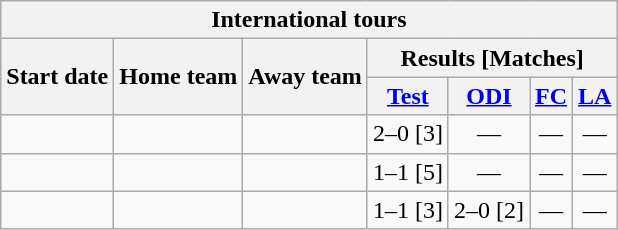<table class="wikitable">
<tr>
<th colspan="7">International tours</th>
</tr>
<tr>
<th rowspan="2">Start date</th>
<th rowspan="2">Home team</th>
<th rowspan="2">Away team</th>
<th colspan="4">Results [Matches]</th>
</tr>
<tr>
<th><a href='#'>Test</a></th>
<th><a href='#'>ODI</a></th>
<th><a href='#'>FC</a></th>
<th><a href='#'>LA</a></th>
</tr>
<tr>
<td><a href='#'></a></td>
<td></td>
<td></td>
<td>2–0 [3]</td>
<td ; style="text-align:center">—</td>
<td ; style="text-align:center">—</td>
<td ; style="text-align:center">—</td>
</tr>
<tr>
<td><a href='#'></a></td>
<td></td>
<td></td>
<td>1–1 [5]</td>
<td ; style="text-align:center">—</td>
<td ; style="text-align:center">—</td>
<td ; style="text-align:center">—</td>
</tr>
<tr>
<td><a href='#'></a></td>
<td></td>
<td></td>
<td>1–1 [3]</td>
<td>2–0 [2]</td>
<td ; style="text-align:center">—</td>
<td ; style="text-align:center">—</td>
</tr>
</table>
